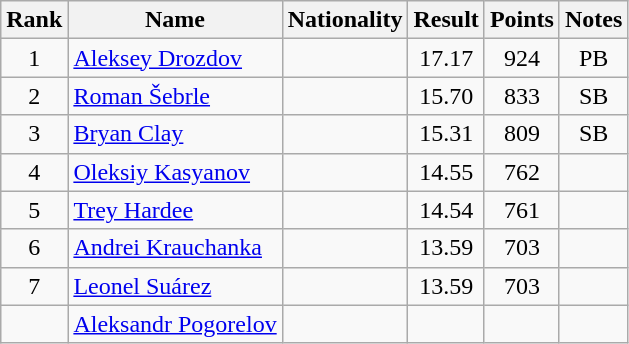<table class="wikitable sortable" style="text-align:center">
<tr>
<th>Rank</th>
<th>Name</th>
<th>Nationality</th>
<th>Result</th>
<th>Points</th>
<th>Notes</th>
</tr>
<tr>
<td>1</td>
<td align=left><a href='#'>Aleksey Drozdov</a></td>
<td align=left></td>
<td>17.17</td>
<td>924</td>
<td>PB</td>
</tr>
<tr>
<td>2</td>
<td align=left><a href='#'>Roman Šebrle</a></td>
<td align=left></td>
<td>15.70</td>
<td>833</td>
<td>SB</td>
</tr>
<tr>
<td>3</td>
<td align=left><a href='#'>Bryan Clay</a></td>
<td align=left></td>
<td>15.31</td>
<td>809</td>
<td>SB</td>
</tr>
<tr>
<td>4</td>
<td align=left><a href='#'>Oleksiy Kasyanov</a></td>
<td align=left></td>
<td>14.55</td>
<td>762</td>
<td></td>
</tr>
<tr>
<td>5</td>
<td align=left><a href='#'>Trey Hardee</a></td>
<td align=left></td>
<td>14.54</td>
<td>761</td>
<td></td>
</tr>
<tr>
<td>6</td>
<td align=left><a href='#'>Andrei Krauchanka</a></td>
<td align=left></td>
<td>13.59</td>
<td>703</td>
<td></td>
</tr>
<tr>
<td>7</td>
<td align=left><a href='#'>Leonel Suárez</a></td>
<td align=left></td>
<td>13.59</td>
<td>703</td>
<td></td>
</tr>
<tr>
<td></td>
<td align=left><a href='#'>Aleksandr Pogorelov</a></td>
<td align=left></td>
<td></td>
<td></td>
<td></td>
</tr>
</table>
